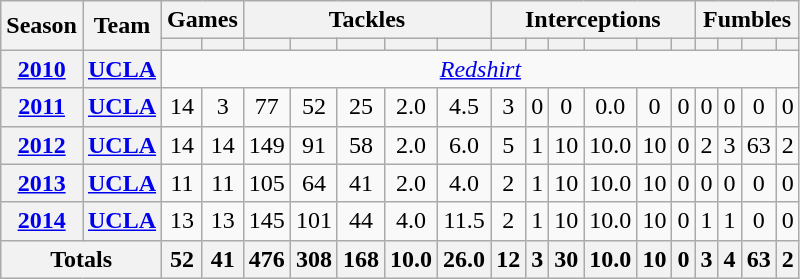<table class="wikitable" style="text-align:center;">
<tr>
<th rowspan="2">Season</th>
<th rowspan="2">Team</th>
<th colspan="2">Games</th>
<th colspan="5">Tackles</th>
<th colspan="6">Interceptions</th>
<th colspan="4">Fumbles</th>
</tr>
<tr>
<th></th>
<th></th>
<th></th>
<th></th>
<th></th>
<th></th>
<th></th>
<th></th>
<th></th>
<th></th>
<th></th>
<th></th>
<th></th>
<th></th>
<th></th>
<th></th>
<th></th>
</tr>
<tr>
<th><a href='#'>2010</a></th>
<th><a href='#'>UCLA</a></th>
<td colspan="17"> <em><a href='#'>Redshirt</a></em></td>
</tr>
<tr>
<th><a href='#'>2011</a></th>
<th><a href='#'>UCLA</a></th>
<td>14</td>
<td>3</td>
<td>77</td>
<td>52</td>
<td>25</td>
<td>2.0</td>
<td>4.5</td>
<td>3</td>
<td>0</td>
<td>0</td>
<td>0.0</td>
<td>0</td>
<td>0</td>
<td>0</td>
<td>0</td>
<td>0</td>
<td>0</td>
</tr>
<tr>
<th><a href='#'>2012</a></th>
<th><a href='#'>UCLA</a></th>
<td>14</td>
<td>14</td>
<td>149</td>
<td>91</td>
<td>58</td>
<td>2.0</td>
<td>6.0</td>
<td>5</td>
<td>1</td>
<td>10</td>
<td>10.0</td>
<td>10</td>
<td>0</td>
<td>2</td>
<td>3</td>
<td>63</td>
<td>2</td>
</tr>
<tr>
<th><a href='#'>2013</a></th>
<th><a href='#'>UCLA</a></th>
<td>11</td>
<td>11</td>
<td>105</td>
<td>64</td>
<td>41</td>
<td>2.0</td>
<td>4.0</td>
<td>2</td>
<td>1</td>
<td>10</td>
<td>10.0</td>
<td>10</td>
<td>0</td>
<td>0</td>
<td>0</td>
<td>0</td>
<td>0</td>
</tr>
<tr>
<th><a href='#'>2014</a></th>
<th><a href='#'>UCLA</a></th>
<td>13</td>
<td>13</td>
<td>145</td>
<td>101</td>
<td>44</td>
<td>4.0</td>
<td>11.5</td>
<td>2</td>
<td>1</td>
<td>10</td>
<td>10.0</td>
<td>10</td>
<td>0</td>
<td>1</td>
<td>1</td>
<td>0</td>
<td>0</td>
</tr>
<tr>
<th colspan="2">Totals</th>
<th>52</th>
<th>41</th>
<th>476</th>
<th>308</th>
<th>168</th>
<th>10.0</th>
<th>26.0</th>
<th>12</th>
<th>3</th>
<th>30</th>
<th>10.0</th>
<th>10</th>
<th>0</th>
<th>3</th>
<th>4</th>
<th>63</th>
<th>2</th>
</tr>
</table>
